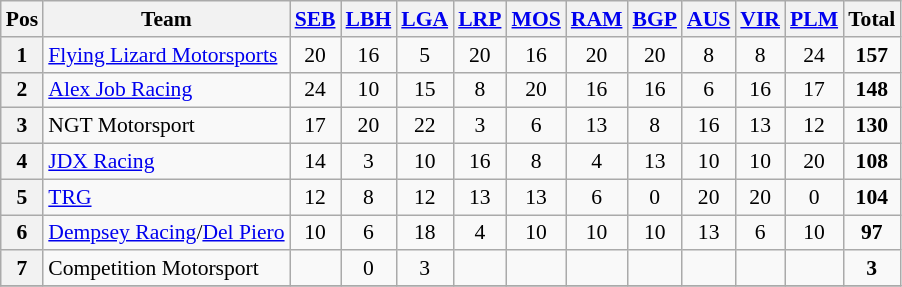<table class="wikitable" style="font-size: 90%; text-align:center;">
<tr>
<th>Pos</th>
<th>Team</th>
<th><a href='#'>SEB</a></th>
<th><a href='#'>LBH</a></th>
<th><a href='#'>LGA</a></th>
<th><a href='#'>LRP</a></th>
<th><a href='#'>MOS</a></th>
<th><a href='#'>RAM</a></th>
<th><a href='#'>BGP</a></th>
<th><a href='#'>AUS</a></th>
<th><a href='#'>VIR</a></th>
<th><a href='#'>PLM</a></th>
<th>Total</th>
</tr>
<tr>
<th>1</th>
<td align=left> <a href='#'>Flying Lizard Motorsports</a></td>
<td>20</td>
<td>16</td>
<td>5</td>
<td>20</td>
<td>16</td>
<td>20</td>
<td>20</td>
<td>8</td>
<td>8</td>
<td>24</td>
<td><strong>157</strong></td>
</tr>
<tr>
<th>2</th>
<td align=left> <a href='#'>Alex Job Racing</a></td>
<td>24</td>
<td>10</td>
<td>15</td>
<td>8</td>
<td>20</td>
<td>16</td>
<td>16</td>
<td>6</td>
<td>16</td>
<td>17</td>
<td><strong>148</strong></td>
</tr>
<tr>
<th>3</th>
<td align=left> NGT Motorsport</td>
<td>17</td>
<td>20</td>
<td>22</td>
<td>3</td>
<td>6</td>
<td>13</td>
<td>8</td>
<td>16</td>
<td>13</td>
<td>12</td>
<td><strong>130</strong></td>
</tr>
<tr>
<th>4</th>
<td align=left> <a href='#'>JDX Racing</a></td>
<td>14</td>
<td>3</td>
<td>10</td>
<td>16</td>
<td>8</td>
<td>4</td>
<td>13</td>
<td>10</td>
<td>10</td>
<td>20</td>
<td><strong>108</strong></td>
</tr>
<tr>
<th>5</th>
<td align=left> <a href='#'>TRG</a></td>
<td>12</td>
<td>8</td>
<td>12</td>
<td>13</td>
<td>13</td>
<td>6</td>
<td>0</td>
<td>20</td>
<td>20</td>
<td>0</td>
<td><strong>104</strong></td>
</tr>
<tr>
<th>6</th>
<td align=left> <a href='#'>Dempsey Racing</a>/<a href='#'>Del Piero</a></td>
<td>10</td>
<td>6</td>
<td>18</td>
<td>4</td>
<td>10</td>
<td>10</td>
<td>10</td>
<td>13</td>
<td>6</td>
<td>10</td>
<td><strong>97</strong></td>
</tr>
<tr>
<th>7</th>
<td align=left> Competition Motorsport</td>
<td></td>
<td>0</td>
<td>3</td>
<td></td>
<td></td>
<td></td>
<td></td>
<td></td>
<td></td>
<td></td>
<td><strong>3</strong></td>
</tr>
<tr>
</tr>
</table>
